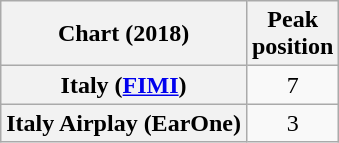<table class="wikitable sortable plainrowheaders">
<tr>
<th scope="col">Chart (2018)</th>
<th scope="col">Peak<br>position</th>
</tr>
<tr>
<th scope="row">Italy (<a href='#'>FIMI</a>)</th>
<td align=center>7</td>
</tr>
<tr>
<th scope="row">Italy Airplay (EarOne)</th>
<td align=center>3</td>
</tr>
</table>
